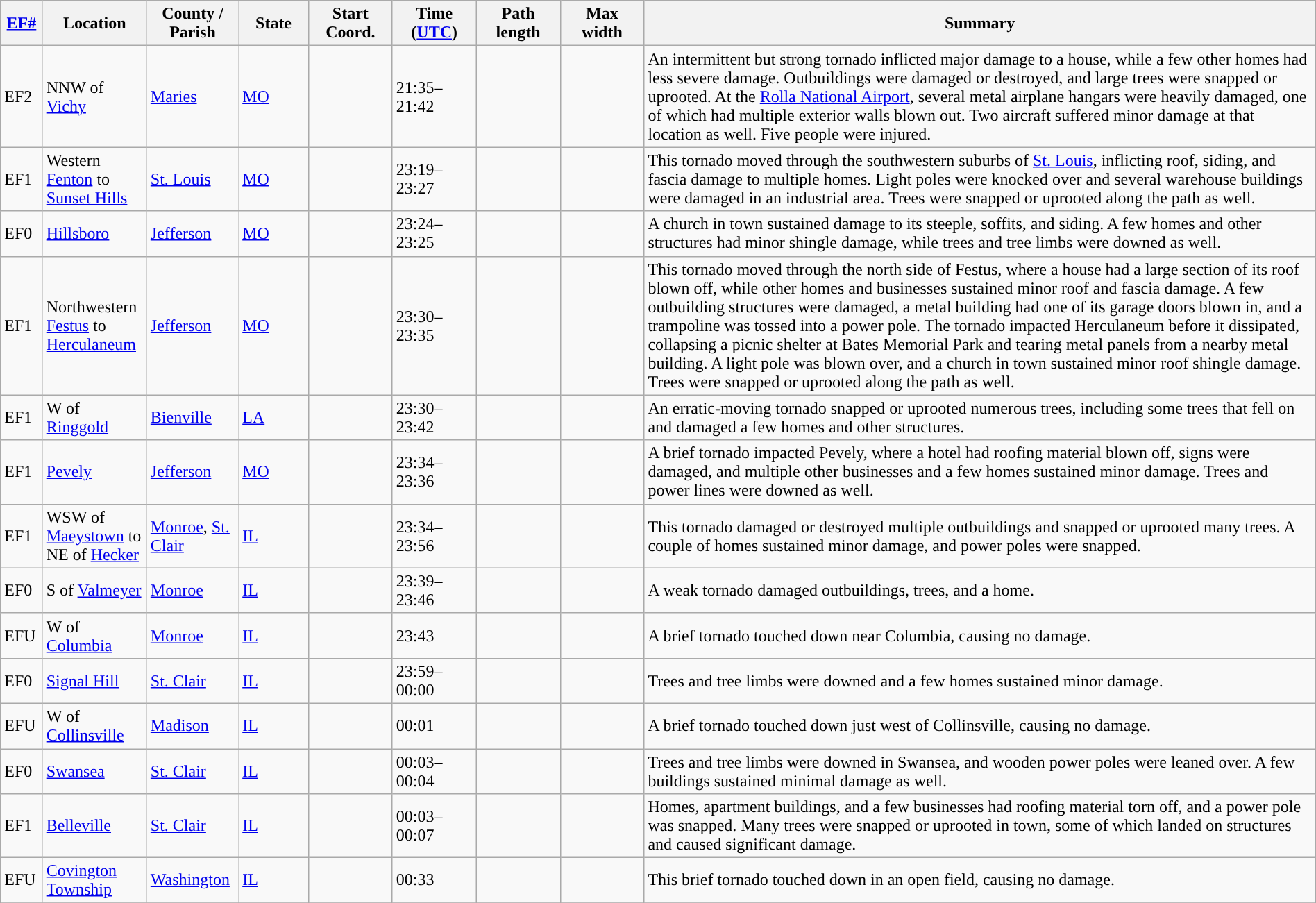<table class="wikitable sortable" style="width:100%;">
<tr>
<th scope="col" style="width:3%; text-align:center;"><a href='#'>EF#</a></th>
<th scope="col" style="width:7%; text-align:center;" class="unsortable">Location</th>
<th scope="col" style="width:6%; text-align:center;" class="unsortable">County / Parish</th>
<th scope="col" style="width:5%; text-align:center;">State</th>
<th scope="col" style="width:6%; text-align:center;">Start Coord.</th>
<th scope="col" style="width:6%; text-align:center;">Time (<a href='#'>UTC</a>)</th>
<th scope="col" style="width:6%; text-align:center;">Path length</th>
<th scope="col" style="width:6%; text-align:center;">Max width</th>
<th scope="col" class="unsortable" style="width:48%; text-align:center;">Summary</th>
</tr>
<tr>
<td>EF2</td>
<td>NNW of <a href='#'>Vichy</a></td>
<td><a href='#'>Maries</a></td>
<td><a href='#'>MO</a></td>
<td></td>
<td>21:35–21:42</td>
<td></td>
<td></td>
<td>An intermittent but strong tornado inflicted major damage to a house, while a few other homes had less severe damage. Outbuildings were damaged or destroyed, and large trees were snapped or uprooted. At the <a href='#'>Rolla National Airport</a>, several metal airplane hangars were heavily damaged, one of which had multiple exterior walls blown out. Two aircraft suffered minor damage at that location as well. Five people were injured.</td>
</tr>
<tr>
<td>EF1</td>
<td>Western <a href='#'>Fenton</a> to <a href='#'>Sunset Hills</a></td>
<td><a href='#'>St. Louis</a></td>
<td><a href='#'>MO</a></td>
<td></td>
<td>23:19–23:27</td>
<td></td>
<td></td>
<td>This tornado moved through the southwestern suburbs of <a href='#'>St. Louis</a>, inflicting roof, siding, and fascia damage to multiple homes. Light poles were knocked over and several warehouse buildings were damaged in an industrial area. Trees were snapped or uprooted along the path as well.</td>
</tr>
<tr>
<td>EF0</td>
<td><a href='#'>Hillsboro</a></td>
<td><a href='#'>Jefferson</a></td>
<td><a href='#'>MO</a></td>
<td></td>
<td>23:24–23:25</td>
<td></td>
<td></td>
<td>A church in town sustained damage to its steeple, soffits, and siding. A few homes and other structures had minor shingle damage, while trees and tree limbs were downed as well.</td>
</tr>
<tr>
<td>EF1</td>
<td>Northwestern <a href='#'>Festus</a> to <a href='#'>Herculaneum</a></td>
<td><a href='#'>Jefferson</a></td>
<td><a href='#'>MO</a></td>
<td></td>
<td>23:30–23:35</td>
<td></td>
<td></td>
<td>This tornado moved through the north side of Festus, where a house had a large section of its roof blown off, while other homes and businesses sustained minor roof and fascia damage. A few outbuilding structures were damaged, a metal building had one of its garage doors blown in, and a trampoline was tossed into a power pole. The tornado impacted Herculaneum before it dissipated, collapsing a picnic shelter at Bates Memorial Park and tearing metal panels from a nearby metal building. A light pole was blown over, and a church in town sustained minor roof shingle damage. Trees were snapped or uprooted along the path as well.</td>
</tr>
<tr>
<td>EF1</td>
<td>W of <a href='#'>Ringgold</a></td>
<td><a href='#'>Bienville</a></td>
<td><a href='#'>LA</a></td>
<td></td>
<td>23:30–23:42</td>
<td></td>
<td></td>
<td>An erratic-moving tornado snapped or uprooted numerous trees, including some trees that fell on and damaged a few homes and other structures.</td>
</tr>
<tr>
<td>EF1</td>
<td><a href='#'>Pevely</a></td>
<td><a href='#'>Jefferson</a></td>
<td><a href='#'>MO</a></td>
<td></td>
<td>23:34–23:36</td>
<td></td>
<td></td>
<td>A brief tornado impacted Pevely, where a hotel had roofing material blown off, signs were damaged, and multiple other businesses and a few homes sustained minor damage. Trees and power lines were downed as well.</td>
</tr>
<tr>
<td>EF1</td>
<td>WSW of <a href='#'>Maeystown</a> to NE of <a href='#'>Hecker</a></td>
<td><a href='#'>Monroe</a>, <a href='#'>St. Clair</a></td>
<td><a href='#'>IL</a></td>
<td></td>
<td>23:34–23:56</td>
<td></td>
<td></td>
<td>This tornado damaged or destroyed multiple outbuildings and snapped or uprooted many trees. A couple of homes sustained minor damage, and power poles were snapped.</td>
</tr>
<tr>
<td>EF0</td>
<td>S of <a href='#'>Valmeyer</a></td>
<td><a href='#'>Monroe</a></td>
<td><a href='#'>IL</a></td>
<td></td>
<td>23:39–23:46</td>
<td></td>
<td></td>
<td>A weak tornado damaged outbuildings, trees, and a home.</td>
</tr>
<tr>
<td>EFU</td>
<td>W of <a href='#'>Columbia</a></td>
<td><a href='#'>Monroe</a></td>
<td><a href='#'>IL</a></td>
<td></td>
<td>23:43</td>
<td></td>
<td></td>
<td>A brief tornado touched down near Columbia, causing no damage.</td>
</tr>
<tr>
<td>EF0</td>
<td><a href='#'>Signal Hill</a></td>
<td><a href='#'>St. Clair</a></td>
<td><a href='#'>IL</a></td>
<td></td>
<td>23:59–00:00</td>
<td></td>
<td></td>
<td>Trees and tree limbs were downed and a few homes sustained minor damage.</td>
</tr>
<tr>
<td>EFU</td>
<td>W of <a href='#'>Collinsville</a></td>
<td><a href='#'>Madison</a></td>
<td><a href='#'>IL</a></td>
<td></td>
<td>00:01</td>
<td></td>
<td></td>
<td>A brief tornado touched down just west of Collinsville, causing no damage.</td>
</tr>
<tr>
<td>EF0</td>
<td><a href='#'>Swansea</a></td>
<td><a href='#'>St. Clair</a></td>
<td><a href='#'>IL</a></td>
<td></td>
<td>00:03–00:04</td>
<td></td>
<td></td>
<td>Trees and tree limbs were downed in Swansea, and wooden power poles were leaned over. A few buildings sustained minimal damage as well.</td>
</tr>
<tr>
<td>EF1</td>
<td><a href='#'>Belleville</a></td>
<td><a href='#'>St. Clair</a></td>
<td><a href='#'>IL</a></td>
<td></td>
<td>00:03–00:07</td>
<td></td>
<td></td>
<td>Homes, apartment buildings, and a few businesses had roofing material torn off, and a power pole was snapped. Many trees were snapped or uprooted in town, some of which landed on structures and caused significant damage.</td>
</tr>
<tr>
<td>EFU</td>
<td><a href='#'>Covington Township</a></td>
<td><a href='#'>Washington</a></td>
<td><a href='#'>IL</a></td>
<td></td>
<td>00:33</td>
<td></td>
<td></td>
<td>This brief tornado touched down in an open field, causing no damage.</td>
</tr>
<tr>
</tr>
</table>
